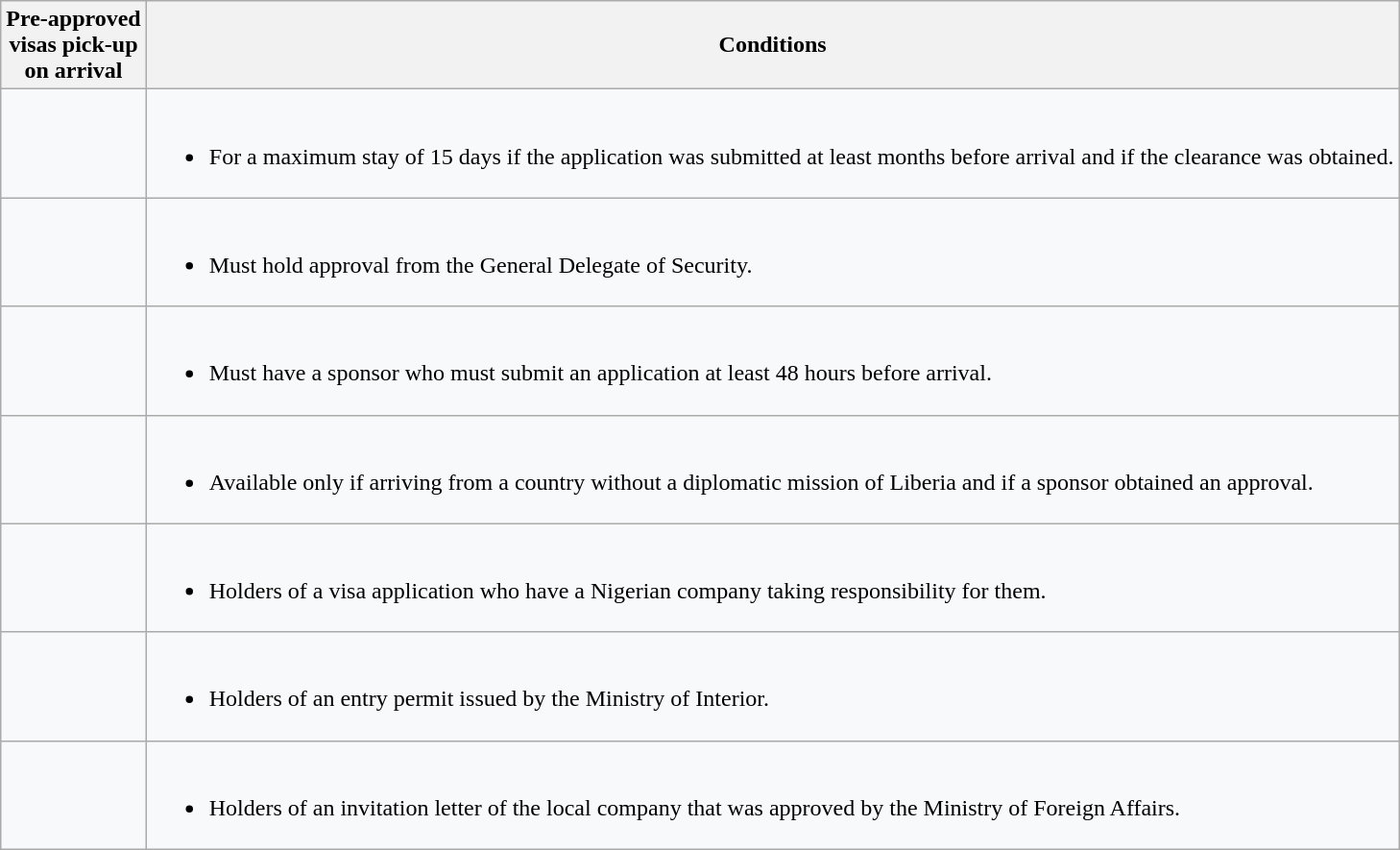<table class="wikitable sortable sticky-header" style="background:#f8f9faff;">
<tr>
<th>Pre-approved<br>visas pick-up<br>on arrival</th>
<th>Conditions</th>
</tr>
<tr>
<td></td>
<td><br><ul><li>For a maximum stay of 15 days if the application was submitted at least  months before arrival and if the clearance was obtained.</li></ul></td>
</tr>
<tr>
<td></td>
<td><br><ul><li>Must hold approval from the General Delegate of Security.</li></ul></td>
</tr>
<tr>
<td></td>
<td><br><ul><li>Must have a sponsor who must submit an application at least 48 hours before arrival.</li></ul></td>
</tr>
<tr>
<td></td>
<td><br><ul><li>Available only if arriving from a country without a diplomatic mission of Liberia and if a sponsor obtained an approval.</li></ul></td>
</tr>
<tr>
<td></td>
<td><br><ul><li>Holders of a visa application who have a Nigerian company taking responsibility for them.</li></ul></td>
</tr>
<tr>
<td></td>
<td><br><ul><li>Holders of an entry permit issued by the Ministry of Interior.</li></ul></td>
</tr>
<tr>
<td></td>
<td><br><ul><li>Holders of an invitation letter of the local company that was approved by the Ministry of Foreign Affairs.</li></ul></td>
</tr>
</table>
